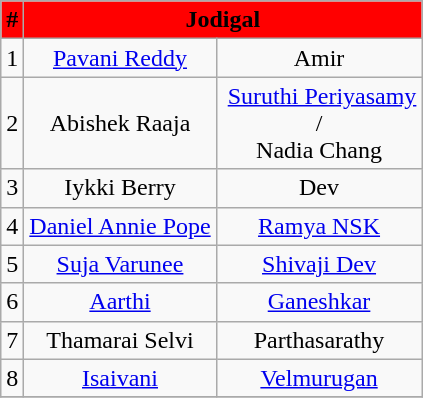<table class="wikitable" style="text-align:center">
<tr>
<th scope="col" style ="background: #FF0000;"style="background: #FF7F00 ;color:black">#</th>
<th scope="col" style ="background: #FF0000;"style="background: #FF7F00 ;color:black"  colspan="2">Jodigal</th>
</tr>
<tr>
<td>1</td>
<td><a href='#'>Pavani Reddy</a> <br> </td>
<td>Amir <br> </td>
</tr>
<tr>
<td>2</td>
<td>Abishek Raaja <br> </td>
<td> <a href='#'>Suruthi Periyasamy</a><br>  / <br> Nadia Chang <br> </td>
</tr>
<tr>
<td>3</td>
<td>Iykki Berry <br> </td>
<td>Dev</td>
</tr>
<tr>
<td>4</td>
<td><a href='#'>Daniel Annie Pope</a> <br> </td>
<td><a href='#'>Ramya NSK</a> <br> </td>
</tr>
<tr>
<td>5</td>
<td><a href='#'>Suja Varunee</a> <br> </td>
<td><a href='#'>Shivaji Dev</a> <br> </td>
</tr>
<tr>
<td>6</td>
<td><a href='#'>Aarthi</a> <br> </td>
<td><a href='#'>Ganeshkar</a></td>
</tr>
<tr>
<td>7</td>
<td>Thamarai Selvi <br> </td>
<td>Parthasarathy</td>
</tr>
<tr>
<td>8</td>
<td><a href='#'>Isaivani</a> <br> </td>
<td><a href='#'>Velmurugan</a> <br> </td>
</tr>
<tr>
</tr>
</table>
